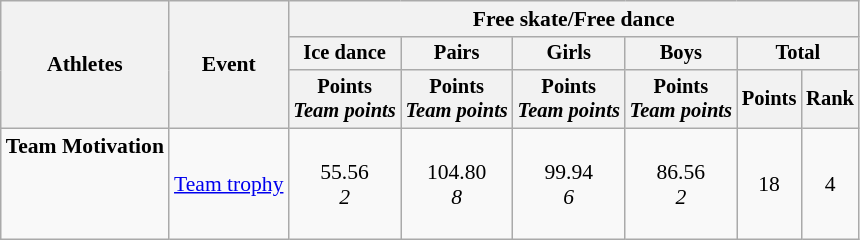<table class="wikitable" style="font-size:90%">
<tr>
<th rowspan=3>Athletes</th>
<th rowspan=3>Event</th>
<th colspan=6>Free skate/Free dance</th>
</tr>
<tr style="font-size:95%">
<th>Ice dance</th>
<th>Pairs</th>
<th>Girls</th>
<th>Boys</th>
<th colspan=2>Total</th>
</tr>
<tr style="font-size:95%">
<th>Points<br><em>Team points</em></th>
<th>Points<br><em>Team points</em></th>
<th>Points<br><em>Team points</em></th>
<th>Points<br><em>Team points</em></th>
<th>Points</th>
<th>Rank</th>
</tr>
<tr align=center>
<td align=left><strong>Team Motivation</strong><br><br><br><br></td>
<td align=left><a href='#'>Team trophy</a></td>
<td>55.56<br><em>2</em></td>
<td>104.80<br><em>8</em></td>
<td>99.94<br><em>6</em></td>
<td>86.56<br><em>2</em></td>
<td>18</td>
<td>4</td>
</tr>
</table>
